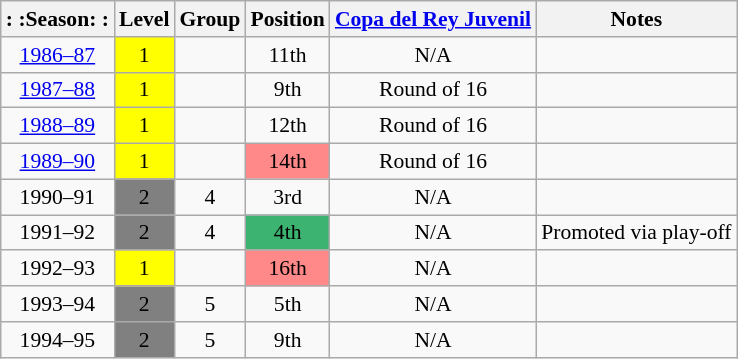<table class="wikitable" style="text-align:center; font-size:90%">
<tr>
<th>: :Season: :</th>
<th>Level</th>
<th>Group</th>
<th>Position</th>
<th><a href='#'>Copa del Rey Juvenil</a></th>
<th>Notes</th>
</tr>
<tr>
<td><a href='#'>1986–87</a></td>
<td bgcolor=#FFFF00>1</td>
<td></td>
<td>11th</td>
<td>N/A</td>
<td></td>
</tr>
<tr>
<td><a href='#'>1987–88</a></td>
<td bgcolor=#FFFF00>1</td>
<td></td>
<td>9th</td>
<td>Round of 16</td>
<td></td>
</tr>
<tr>
<td><a href='#'>1988–89</a></td>
<td bgcolor=#FFFF00>1</td>
<td></td>
<td>12th</td>
<td>Round of 16</td>
<td></td>
</tr>
<tr>
<td><a href='#'>1989–90</a></td>
<td bgcolor=#FFFF00>1</td>
<td></td>
<td bgcolor=#FF8888>14th</td>
<td>Round of 16</td>
<td></td>
</tr>
<tr>
<td>1990–91</td>
<td bgcolor=#808080>2</td>
<td>4</td>
<td>3rd</td>
<td>N/A</td>
<td></td>
</tr>
<tr>
<td>1991–92</td>
<td bgcolor=#808080>2</td>
<td>4</td>
<td bgcolor="#3CB371">4th</td>
<td>N/A</td>
<td>Promoted via play-off</td>
</tr>
<tr>
<td>1992–93</td>
<td bgcolor=#FFFF00>1</td>
<td></td>
<td bgcolor=#FF8888>16th</td>
<td>N/A</td>
<td></td>
</tr>
<tr>
<td>1993–94</td>
<td bgcolor=#808080>2</td>
<td>5</td>
<td>5th</td>
<td>N/A</td>
<td></td>
</tr>
<tr>
<td>1994–95</td>
<td bgcolor=#808080>2</td>
<td>5</td>
<td>9th</td>
<td>N/A</td>
<td></td>
</tr>
</table>
